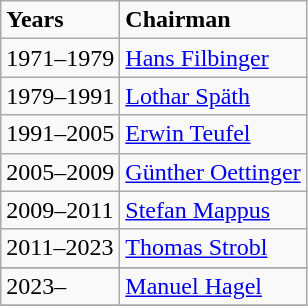<table class="wikitable">
<tr>
<td class="hintergrundfarbe8"><strong>Years</strong></td>
<td class="hintergrundfarbe8"><strong>Chairman</strong></td>
</tr>
<tr>
<td>1971–1979</td>
<td><a href='#'>Hans Filbinger</a></td>
</tr>
<tr>
<td>1979–1991</td>
<td><a href='#'>Lothar Späth</a></td>
</tr>
<tr>
<td>1991–2005</td>
<td><a href='#'>Erwin Teufel</a></td>
</tr>
<tr>
<td>2005–2009</td>
<td><a href='#'>Günther Oettinger</a></td>
</tr>
<tr>
<td>2009–2011</td>
<td><a href='#'>Stefan Mappus</a></td>
</tr>
<tr>
<td>2011–2023</td>
<td><a href='#'>Thomas Strobl</a></td>
</tr>
<tr>
</tr>
<tr>
<td>2023–</td>
<td><a href='#'>Manuel Hagel</a></td>
</tr>
<tr>
</tr>
</table>
